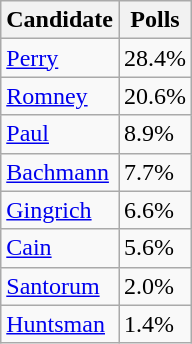<table class="wikitable sortable floatright">
<tr>
<th>Candidate</th>
<th>Polls</th>
</tr>
<tr>
<td><a href='#'>Perry</a></td>
<td>28.4%</td>
</tr>
<tr>
<td><a href='#'>Romney</a></td>
<td>20.6%</td>
</tr>
<tr>
<td><a href='#'>Paul</a></td>
<td>8.9%</td>
</tr>
<tr>
<td><a href='#'>Bachmann</a></td>
<td>7.7%</td>
</tr>
<tr>
<td><a href='#'>Gingrich</a></td>
<td>6.6%</td>
</tr>
<tr>
<td><a href='#'>Cain</a></td>
<td>5.6%</td>
</tr>
<tr>
<td><a href='#'>Santorum</a></td>
<td>2.0%</td>
</tr>
<tr>
<td><a href='#'>Huntsman</a></td>
<td>1.4%</td>
</tr>
</table>
